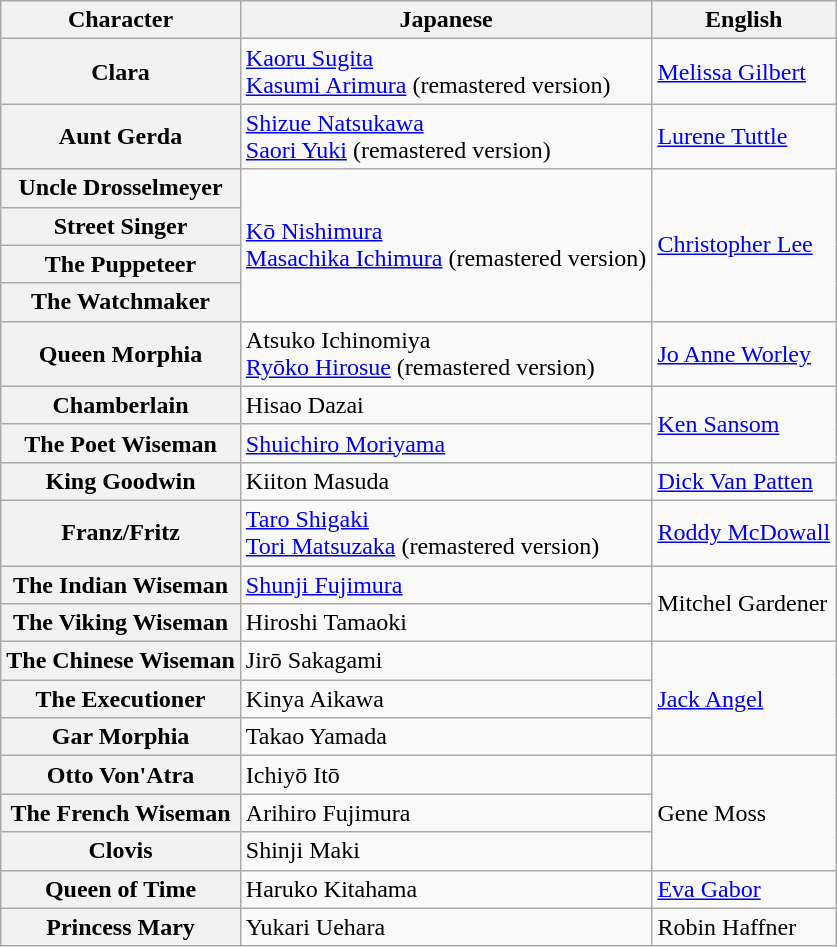<table class="wikitable">
<tr>
<th>Character</th>
<th>Japanese</th>
<th>English</th>
</tr>
<tr>
<th>Clara</th>
<td><a href='#'>Kaoru Sugita</a><br><a href='#'>Kasumi Arimura</a> (remastered version)</td>
<td><a href='#'>Melissa Gilbert</a></td>
</tr>
<tr>
<th>Aunt Gerda</th>
<td><a href='#'>Shizue Natsukawa</a><br><a href='#'>Saori Yuki</a> (remastered version)</td>
<td><a href='#'>Lurene Tuttle</a></td>
</tr>
<tr>
<th>Uncle Drosselmeyer</th>
<td rowspan="4"><a href='#'>Kō Nishimura</a><br><a href='#'>Masachika Ichimura</a> (remastered version)</td>
<td rowspan="4"><a href='#'>Christopher Lee</a></td>
</tr>
<tr>
<th>Street Singer</th>
</tr>
<tr>
<th>The Puppeteer</th>
</tr>
<tr>
<th>The Watchmaker</th>
</tr>
<tr>
<th>Queen Morphia</th>
<td>Atsuko Ichinomiya<br><a href='#'>Ryōko Hirosue</a> (remastered version)</td>
<td><a href='#'>Jo Anne Worley</a></td>
</tr>
<tr>
<th>Chamberlain</th>
<td>Hisao Dazai</td>
<td rowspan="2"><a href='#'>Ken Sansom</a></td>
</tr>
<tr>
<th>The Poet Wiseman</th>
<td><a href='#'>Shuichiro Moriyama</a></td>
</tr>
<tr>
<th>King Goodwin</th>
<td>Kiiton Masuda</td>
<td><a href='#'>Dick Van Patten</a></td>
</tr>
<tr>
<th>Franz/Fritz</th>
<td><a href='#'>Taro Shigaki</a><br><a href='#'>Tori Matsuzaka</a> (remastered version)</td>
<td><a href='#'>Roddy McDowall</a></td>
</tr>
<tr>
<th>The Indian Wiseman</th>
<td><a href='#'>Shunji Fujimura</a></td>
<td rowspan="2">Mitchel Gardener</td>
</tr>
<tr>
<th>The Viking Wiseman</th>
<td>Hiroshi Tamaoki</td>
</tr>
<tr>
<th>The Chinese Wiseman</th>
<td>Jirō Sakagami</td>
<td rowspan="3"><a href='#'>Jack Angel</a></td>
</tr>
<tr>
<th>The Executioner</th>
<td>Kinya Aikawa</td>
</tr>
<tr>
<th>Gar Morphia</th>
<td>Takao Yamada</td>
</tr>
<tr>
<th>Otto Von'Atra</th>
<td>Ichiyō Itō</td>
<td rowspan="3">Gene Moss</td>
</tr>
<tr>
<th>The French Wiseman</th>
<td>Arihiro Fujimura</td>
</tr>
<tr>
<th>Clovis</th>
<td>Shinji Maki</td>
</tr>
<tr>
<th>Queen of Time</th>
<td>Haruko Kitahama</td>
<td><a href='#'>Eva Gabor</a></td>
</tr>
<tr>
<th>Princess Mary</th>
<td>Yukari Uehara</td>
<td>Robin Haffner</td>
</tr>
</table>
